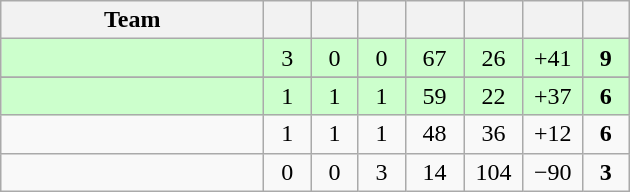<table class="wikitable" style="text-align:center;">
<tr>
<th style="width:10.5em;">Team</th>
<th style="width:1.5em;"></th>
<th style="width:1.5em;"></th>
<th style="width:1.5em;"></th>
<th style="width:2.0em;"></th>
<th style="width:2.0em;"></th>
<th style="width:2.0em;"></th>
<th style="width:1.5em;"></th>
</tr>
<tr bgcolor=#cfc>
<td align="left"></td>
<td>3</td>
<td>0</td>
<td>0</td>
<td>67</td>
<td>26</td>
<td>+41</td>
<td><strong>9</strong></td>
</tr>
<tr>
</tr>
<tr bgcolor=#cfc>
<td align="left"></td>
<td>1</td>
<td>1</td>
<td>1</td>
<td>59</td>
<td>22</td>
<td>+37</td>
<td><strong>6</strong></td>
</tr>
<tr>
<td align="left"></td>
<td>1</td>
<td>1</td>
<td>1</td>
<td>48</td>
<td>36</td>
<td>+12</td>
<td><strong>6</strong></td>
</tr>
<tr>
<td align="left"></td>
<td>0</td>
<td>0</td>
<td>3</td>
<td>14</td>
<td>104</td>
<td>−90</td>
<td><strong>3</strong></td>
</tr>
</table>
